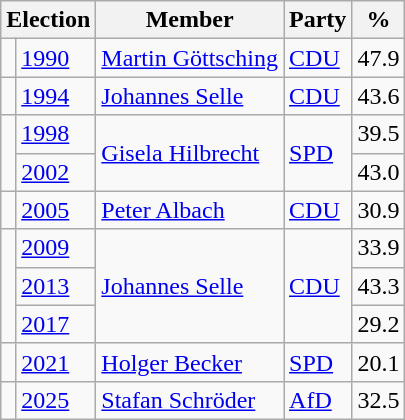<table class=wikitable>
<tr>
<th colspan=2>Election</th>
<th>Member</th>
<th>Party</th>
<th>%</th>
</tr>
<tr>
<td bgcolor=></td>
<td><a href='#'>1990</a></td>
<td><a href='#'>Martin Göttsching</a></td>
<td><a href='#'>CDU</a></td>
<td align=right>47.9</td>
</tr>
<tr>
<td bgcolor=></td>
<td><a href='#'>1994</a></td>
<td><a href='#'>Johannes Selle</a></td>
<td><a href='#'>CDU</a></td>
<td align=right>43.6</td>
</tr>
<tr>
<td rowspan=2 bgcolor=></td>
<td><a href='#'>1998</a></td>
<td rowspan=2><a href='#'>Gisela Hilbrecht</a></td>
<td rowspan=2><a href='#'>SPD</a></td>
<td align=right>39.5</td>
</tr>
<tr>
<td><a href='#'>2002</a></td>
<td align=right>43.0</td>
</tr>
<tr>
<td bgcolor=></td>
<td><a href='#'>2005</a></td>
<td><a href='#'>Peter Albach</a></td>
<td><a href='#'>CDU</a></td>
<td align=right>30.9</td>
</tr>
<tr>
<td rowspan=3 bgcolor=></td>
<td><a href='#'>2009</a></td>
<td rowspan=3><a href='#'>Johannes Selle</a></td>
<td rowspan=3><a href='#'>CDU</a></td>
<td align=right>33.9</td>
</tr>
<tr>
<td><a href='#'>2013</a></td>
<td align=right>43.3</td>
</tr>
<tr>
<td><a href='#'>2017</a></td>
<td align=right>29.2</td>
</tr>
<tr>
<td bgcolor=></td>
<td><a href='#'>2021</a></td>
<td><a href='#'>Holger Becker</a></td>
<td><a href='#'>SPD</a></td>
<td align=right>20.1</td>
</tr>
<tr>
<td bgcolor=></td>
<td><a href='#'>2025</a></td>
<td><a href='#'>Stafan Schröder</a></td>
<td><a href='#'>AfD</a></td>
<td align=right>32.5</td>
</tr>
</table>
